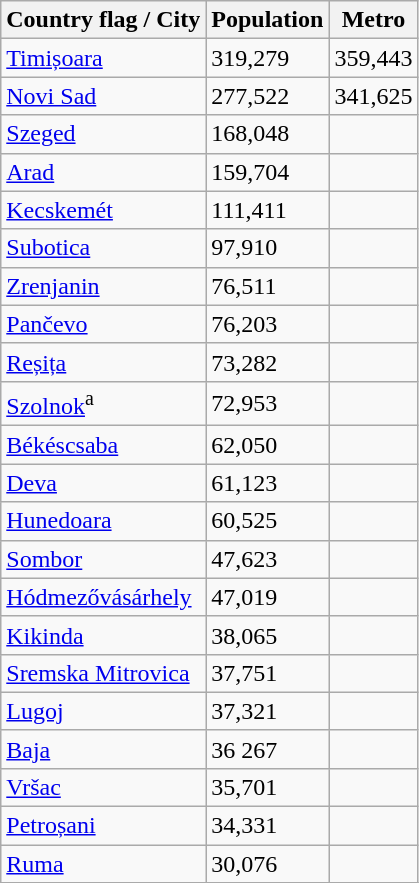<table class="wikitable sortable">
<tr>
<th>Country flag / City</th>
<th>Population</th>
<th>Metro</th>
</tr>
<tr>
<td> <a href='#'>Timișoara</a></td>
<td>319,279</td>
<td>359,443</td>
</tr>
<tr>
<td>  <a href='#'>Novi Sad</a></td>
<td>277,522</td>
<td>341,625</td>
</tr>
<tr>
<td> <a href='#'>Szeged</a></td>
<td>168,048</td>
<td></td>
</tr>
<tr>
<td> <a href='#'>Arad</a></td>
<td>159,704</td>
<td></td>
</tr>
<tr>
<td> <a href='#'>Kecskemét</a></td>
<td>111,411</td>
<td></td>
</tr>
<tr>
<td>  <a href='#'>Subotica</a></td>
<td>97,910</td>
<td></td>
</tr>
<tr>
<td>  <a href='#'>Zrenjanin</a></td>
<td>76,511</td>
<td></td>
</tr>
<tr>
<td>  <a href='#'>Pančevo</a></td>
<td>76,203</td>
<td></td>
</tr>
<tr>
<td> <a href='#'>Reșița</a></td>
<td>73,282</td>
<td></td>
</tr>
<tr>
<td> <a href='#'>Szolnok</a><sup>a</sup></td>
<td>72,953</td>
<td></td>
</tr>
<tr>
<td> <a href='#'>Békéscsaba</a></td>
<td>62,050</td>
<td></td>
</tr>
<tr>
<td> <a href='#'>Deva</a></td>
<td>61,123</td>
<td></td>
</tr>
<tr>
<td> <a href='#'>Hunedoara</a></td>
<td>60,525</td>
<td></td>
</tr>
<tr>
<td>  <a href='#'>Sombor</a></td>
<td>47,623</td>
<td></td>
</tr>
<tr>
<td> <a href='#'>Hódmezővásárhely</a></td>
<td>47,019</td>
<td></td>
</tr>
<tr>
<td>  <a href='#'>Kikinda</a></td>
<td>38,065</td>
<td></td>
</tr>
<tr>
<td>  <a href='#'>Sremska Mitrovica</a></td>
<td>37,751</td>
<td></td>
</tr>
<tr>
<td> <a href='#'>Lugoj</a></td>
<td>37,321</td>
<td></td>
</tr>
<tr>
<td> <a href='#'>Baja</a></td>
<td>36 267</td>
<td></td>
</tr>
<tr>
<td>  <a href='#'>Vršac</a></td>
<td>35,701</td>
<td></td>
</tr>
<tr>
<td> <a href='#'>Petroșani</a></td>
<td>34,331</td>
<td></td>
</tr>
<tr>
<td>  <a href='#'>Ruma</a></td>
<td>30,076</td>
<td></td>
</tr>
<tr>
</tr>
</table>
